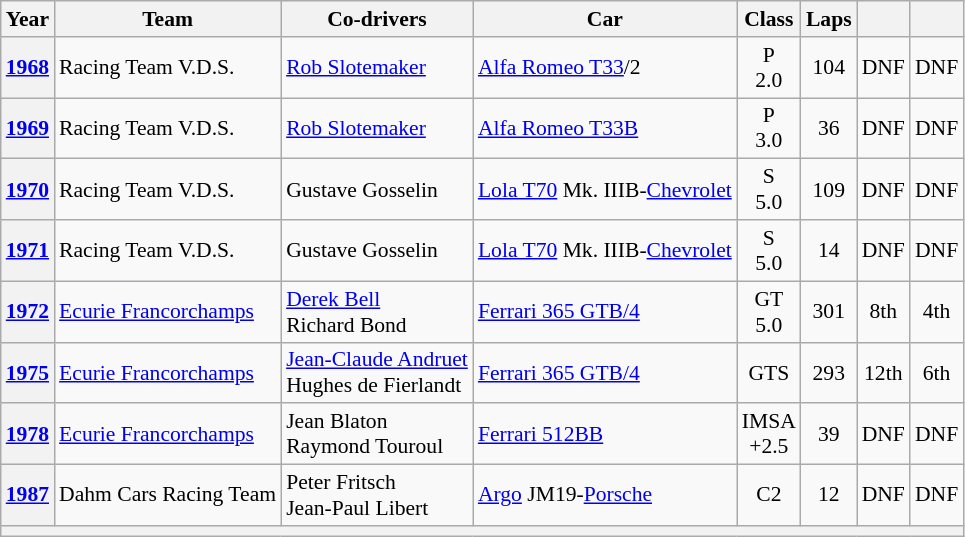<table class="wikitable" style="text-align:center; font-size:90%">
<tr>
<th>Year</th>
<th>Team</th>
<th>Co-drivers</th>
<th>Car</th>
<th>Class</th>
<th>Laps</th>
<th></th>
<th></th>
</tr>
<tr>
<th><a href='#'>1968</a></th>
<td align="left"> Racing Team V.D.S.</td>
<td align="left"> <a href='#'>Rob Slotemaker</a></td>
<td align="left"><a href='#'>Alfa Romeo T33</a>/2</td>
<td>P<br>2.0</td>
<td>104</td>
<td>DNF</td>
<td>DNF</td>
</tr>
<tr>
<th><a href='#'>1969</a></th>
<td align="left"> Racing Team V.D.S.</td>
<td align="left"> <a href='#'>Rob Slotemaker</a></td>
<td align="left"><a href='#'>Alfa Romeo T33B</a></td>
<td>P<br>3.0</td>
<td>36</td>
<td>DNF</td>
<td>DNF</td>
</tr>
<tr>
<th><a href='#'>1970</a></th>
<td align="left"> Racing Team V.D.S.</td>
<td align="left"> Gustave Gosselin</td>
<td align="left"><a href='#'>Lola T70</a> Mk. IIIB-<a href='#'>Chevrolet</a></td>
<td>S<br>5.0</td>
<td>109</td>
<td>DNF</td>
<td>DNF</td>
</tr>
<tr>
<th><a href='#'>1971</a></th>
<td align="left"> Racing Team V.D.S.</td>
<td align="left"> Gustave Gosselin</td>
<td align="left"><a href='#'>Lola T70</a> Mk. IIIB-<a href='#'>Chevrolet</a></td>
<td>S<br>5.0</td>
<td>14</td>
<td>DNF</td>
<td>DNF</td>
</tr>
<tr>
<th><a href='#'>1972</a></th>
<td align="left"> <a href='#'>Ecurie Francorchamps</a></td>
<td align="left"> <a href='#'>Derek Bell</a><br> Richard Bond</td>
<td align="left"><a href='#'>Ferrari 365 GTB/4</a></td>
<td>GT<br>5.0</td>
<td>301</td>
<td>8th</td>
<td>4th</td>
</tr>
<tr>
<th><a href='#'>1975</a></th>
<td align="left"> <a href='#'>Ecurie Francorchamps</a></td>
<td align="left"> <a href='#'>Jean-Claude Andruet</a><br> Hughes de Fierlandt</td>
<td align="left"><a href='#'>Ferrari 365 GTB/4</a></td>
<td>GTS</td>
<td>293</td>
<td>12th</td>
<td>6th</td>
</tr>
<tr>
<th><a href='#'>1978</a></th>
<td align="left"> <a href='#'>Ecurie Francorchamps</a></td>
<td align="left"> Jean Blaton<br> Raymond Touroul</td>
<td align="left"><a href='#'>Ferrari 512BB</a></td>
<td>IMSA<br>+2.5</td>
<td>39</td>
<td>DNF</td>
<td>DNF</td>
</tr>
<tr>
<th><a href='#'>1987</a></th>
<td align="left"> Dahm Cars Racing Team</td>
<td align="left"> Peter Fritsch<br> Jean-Paul Libert</td>
<td align="left"><a href='#'>Argo</a> JM19-<a href='#'>Porsche</a></td>
<td>C2</td>
<td>12</td>
<td>DNF</td>
<td>DNF</td>
</tr>
<tr>
<th colspan="8"></th>
</tr>
</table>
